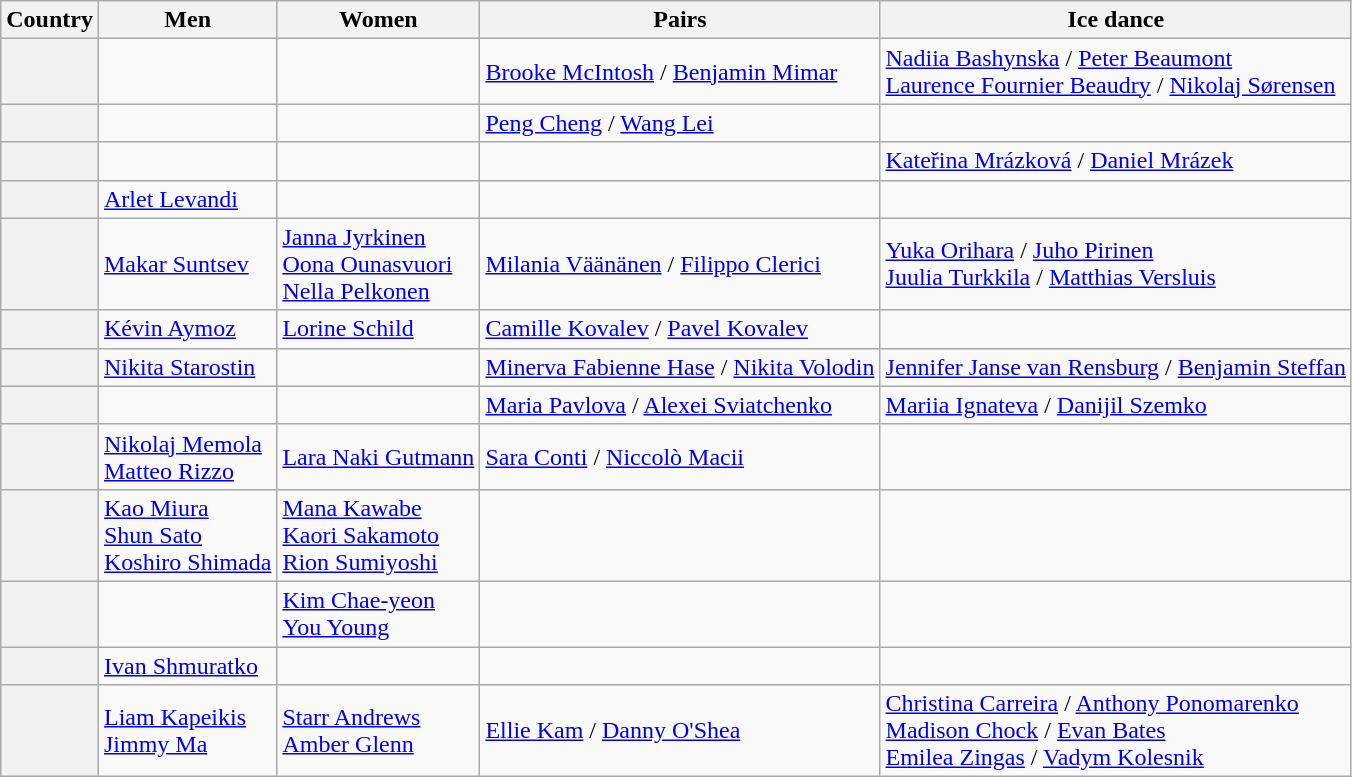<table class="wikitable unsortable" style="text-align:left;">
<tr>
<th scope="col">Country</th>
<th scope="col">Men</th>
<th scope="col">Women</th>
<th scope="col">Pairs</th>
<th scope="col">Ice dance</th>
</tr>
<tr>
<th scope="row" style="text-align:left"></th>
<td></td>
<td></td>
<td><a href='#'>Brooke McIntosh</a> / <a href='#'>Benjamin Mimar</a></td>
<td><a href='#'>Nadiia Bashynska</a> / <a href='#'>Peter Beaumont</a><br><a href='#'>Laurence Fournier Beaudry</a> / <a href='#'>Nikolaj Sørensen</a></td>
</tr>
<tr>
<th scope="row" style="text-align:left"></th>
<td></td>
<td></td>
<td><a href='#'>Peng Cheng</a> / <a href='#'>Wang Lei</a></td>
<td></td>
</tr>
<tr>
<th scope="row" style="text-align:left"></th>
<td></td>
<td></td>
<td></td>
<td><a href='#'>Kateřina Mrázková</a> / <a href='#'>Daniel Mrázek</a></td>
</tr>
<tr>
<th scope="row" style="text-align:left"></th>
<td><a href='#'>Arlet Levandi</a></td>
<td></td>
<td></td>
<td></td>
</tr>
<tr>
<th scope="row" style="text-align:left"></th>
<td><a href='#'>Makar Suntsev</a></td>
<td><a href='#'>Janna Jyrkinen</a><br><a href='#'>Oona Ounasvuori</a><br><a href='#'>Nella Pelkonen</a></td>
<td><a href='#'>Milania Väänänen</a> / <a href='#'>Filippo Clerici</a></td>
<td><a href='#'>Yuka Orihara</a> / <a href='#'>Juho Pirinen</a><br><a href='#'>Juulia Turkkila</a> / <a href='#'>Matthias Versluis</a></td>
</tr>
<tr>
<th scope="row" style="text-align:left"></th>
<td><a href='#'>Kévin Aymoz</a></td>
<td><a href='#'>Lorine Schild</a></td>
<td><a href='#'>Camille Kovalev</a> / <a href='#'>Pavel Kovalev</a></td>
<td></td>
</tr>
<tr>
<th scope="row" style="text-align:left"></th>
<td><a href='#'>Nikita Starostin</a></td>
<td></td>
<td><a href='#'>Minerva Fabienne Hase</a> / <a href='#'>Nikita Volodin</a></td>
<td><a href='#'>Jennifer Janse van Rensburg</a> / <a href='#'>Benjamin Steffan</a></td>
</tr>
<tr>
<th scope="row" style="text-align:left"></th>
<td></td>
<td></td>
<td><a href='#'>Maria Pavlova</a> / <a href='#'>Alexei Sviatchenko</a></td>
<td><a href='#'>Mariia Ignateva</a> / <a href='#'>Danijil Szemko</a></td>
</tr>
<tr>
<th scope="row" style="text-align:left"></th>
<td><a href='#'>Nikolaj Memola</a><br><a href='#'>Matteo Rizzo</a></td>
<td><a href='#'>Lara Naki Gutmann</a></td>
<td><a href='#'>Sara Conti</a> / <a href='#'>Niccolò Macii</a></td>
<td></td>
</tr>
<tr>
<th scope="row" style="text-align:left"></th>
<td><a href='#'>Kao Miura</a><br><a href='#'>Shun Sato</a><br><a href='#'>Koshiro Shimada</a></td>
<td><a href='#'>Mana Kawabe</a><br><a href='#'>Kaori Sakamoto</a><br><a href='#'>Rion Sumiyoshi</a></td>
<td></td>
<td></td>
</tr>
<tr>
<th scope="row" style="text-align:left"></th>
<td></td>
<td><a href='#'>Kim Chae-yeon</a><br><a href='#'>You Young</a></td>
<td></td>
<td></td>
</tr>
<tr>
<th scope="row" style="text-align:left"></th>
<td><a href='#'>Ivan Shmuratko</a></td>
<td></td>
<td></td>
<td></td>
</tr>
<tr>
<th scope="row" style="text-align:left"></th>
<td><a href='#'>Liam Kapeikis</a><br><a href='#'>Jimmy Ma</a></td>
<td><a href='#'>Starr Andrews</a><br><a href='#'>Amber Glenn</a></td>
<td><a href='#'>Ellie Kam</a> / <a href='#'>Danny O'Shea</a></td>
<td><a href='#'>Christina Carreira</a> / <a href='#'>Anthony Ponomarenko</a><br><a href='#'>Madison Chock</a> / <a href='#'>Evan Bates</a><br><a href='#'>Emilea Zingas</a> / <a href='#'>Vadym Kolesnik</a></td>
</tr>
</table>
